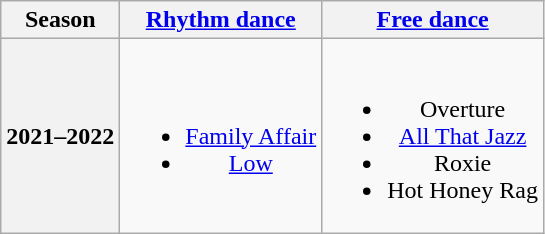<table class=wikitable style=text-align:center>
<tr>
<th>Season</th>
<th><a href='#'>Rhythm dance</a></th>
<th><a href='#'>Free dance</a></th>
</tr>
<tr>
<th>2021–2022 <br> </th>
<td><br><ul><li> <a href='#'>Family Affair</a> <br> </li><li><a href='#'>Low</a> <br> </li></ul></td>
<td><br><ul><li>Overture</li><li><a href='#'>All That Jazz</a> <br> </li><li>Roxie <br></li><li>Hot Honey Rag <br></li></ul></td>
</tr>
</table>
